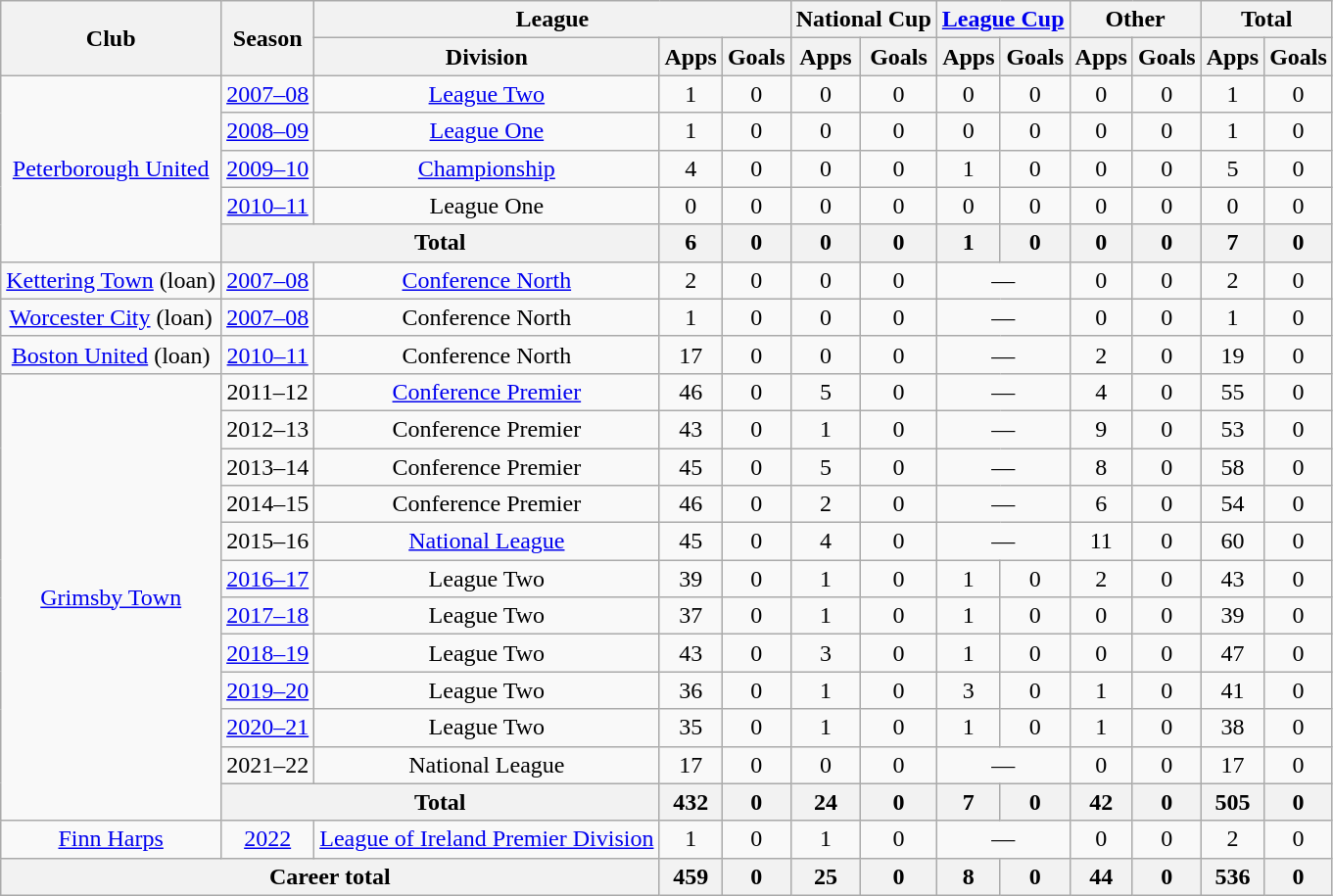<table class="wikitable" style="text-align:center">
<tr>
<th rowspan="2">Club</th>
<th rowspan="2">Season</th>
<th colspan="3">League</th>
<th colspan="2">National Cup</th>
<th colspan="2"><a href='#'>League Cup</a></th>
<th colspan="2">Other</th>
<th colspan="2">Total</th>
</tr>
<tr>
<th>Division</th>
<th>Apps</th>
<th>Goals</th>
<th>Apps</th>
<th>Goals</th>
<th>Apps</th>
<th>Goals</th>
<th>Apps</th>
<th>Goals</th>
<th>Apps</th>
<th>Goals</th>
</tr>
<tr>
<td rowspan="5"><a href='#'>Peterborough United</a></td>
<td><a href='#'>2007–08</a></td>
<td><a href='#'>League Two</a></td>
<td>1</td>
<td>0</td>
<td>0</td>
<td>0</td>
<td>0</td>
<td>0</td>
<td>0</td>
<td>0</td>
<td>1</td>
<td>0</td>
</tr>
<tr>
<td><a href='#'>2008–09</a></td>
<td><a href='#'>League One</a></td>
<td>1</td>
<td>0</td>
<td>0</td>
<td>0</td>
<td>0</td>
<td>0</td>
<td>0</td>
<td>0</td>
<td>1</td>
<td>0</td>
</tr>
<tr>
<td><a href='#'>2009–10</a></td>
<td><a href='#'>Championship</a></td>
<td>4</td>
<td>0</td>
<td>0</td>
<td>0</td>
<td>1</td>
<td>0</td>
<td>0</td>
<td>0</td>
<td>5</td>
<td>0</td>
</tr>
<tr>
<td><a href='#'>2010–11</a></td>
<td>League One</td>
<td>0</td>
<td>0</td>
<td>0</td>
<td>0</td>
<td>0</td>
<td>0</td>
<td>0</td>
<td>0</td>
<td>0</td>
<td>0</td>
</tr>
<tr>
<th colspan=2>Total</th>
<th>6</th>
<th>0</th>
<th>0</th>
<th>0</th>
<th>1</th>
<th>0</th>
<th>0</th>
<th>0</th>
<th>7</th>
<th>0</th>
</tr>
<tr>
<td><a href='#'>Kettering Town</a> (loan)</td>
<td><a href='#'>2007–08</a></td>
<td><a href='#'>Conference North</a></td>
<td>2</td>
<td>0</td>
<td>0</td>
<td>0</td>
<td colspan="2">—</td>
<td>0</td>
<td>0</td>
<td>2</td>
<td>0</td>
</tr>
<tr>
<td><a href='#'>Worcester City</a> (loan)</td>
<td><a href='#'>2007–08</a></td>
<td>Conference North</td>
<td>1</td>
<td>0</td>
<td>0</td>
<td>0</td>
<td colspan="2">—</td>
<td>0</td>
<td>0</td>
<td>1</td>
<td>0</td>
</tr>
<tr>
<td><a href='#'>Boston United</a> (loan)</td>
<td><a href='#'>2010–11</a></td>
<td>Conference North</td>
<td>17</td>
<td>0</td>
<td>0</td>
<td>0</td>
<td colspan="2">—</td>
<td>2</td>
<td>0</td>
<td>19</td>
<td>0</td>
</tr>
<tr>
<td rowspan="12"><a href='#'>Grimsby Town</a></td>
<td>2011–12</td>
<td><a href='#'>Conference Premier</a></td>
<td>46</td>
<td>0</td>
<td>5</td>
<td>0</td>
<td colspan="2">—</td>
<td>4</td>
<td>0</td>
<td>55</td>
<td>0</td>
</tr>
<tr>
<td>2012–13</td>
<td>Conference Premier</td>
<td>43</td>
<td>0</td>
<td>1</td>
<td>0</td>
<td colspan="2">—</td>
<td>9</td>
<td>0</td>
<td>53</td>
<td>0</td>
</tr>
<tr>
<td>2013–14</td>
<td>Conference Premier</td>
<td>45</td>
<td>0</td>
<td>5</td>
<td>0</td>
<td colspan="2">—</td>
<td>8</td>
<td>0</td>
<td>58</td>
<td>0</td>
</tr>
<tr>
<td>2014–15</td>
<td>Conference Premier</td>
<td>46</td>
<td>0</td>
<td>2</td>
<td>0</td>
<td colspan="2">—</td>
<td>6</td>
<td>0</td>
<td>54</td>
<td>0</td>
</tr>
<tr>
<td>2015–16</td>
<td><a href='#'>National League</a></td>
<td>45</td>
<td>0</td>
<td>4</td>
<td>0</td>
<td colspan="2">—</td>
<td>11</td>
<td>0</td>
<td>60</td>
<td>0</td>
</tr>
<tr>
<td><a href='#'>2016–17</a></td>
<td>League Two</td>
<td>39</td>
<td>0</td>
<td>1</td>
<td>0</td>
<td>1</td>
<td>0</td>
<td>2</td>
<td>0</td>
<td>43</td>
<td>0</td>
</tr>
<tr>
<td><a href='#'>2017–18</a></td>
<td>League Two</td>
<td>37</td>
<td>0</td>
<td>1</td>
<td>0</td>
<td>1</td>
<td>0</td>
<td>0</td>
<td>0</td>
<td>39</td>
<td>0</td>
</tr>
<tr>
<td><a href='#'>2018–19</a></td>
<td>League Two</td>
<td>43</td>
<td>0</td>
<td>3</td>
<td>0</td>
<td>1</td>
<td>0</td>
<td>0</td>
<td>0</td>
<td>47</td>
<td>0</td>
</tr>
<tr>
<td><a href='#'>2019–20</a></td>
<td>League Two</td>
<td>36</td>
<td>0</td>
<td>1</td>
<td>0</td>
<td>3</td>
<td>0</td>
<td>1</td>
<td>0</td>
<td>41</td>
<td>0</td>
</tr>
<tr>
<td><a href='#'>2020–21</a></td>
<td>League Two</td>
<td>35</td>
<td>0</td>
<td>1</td>
<td>0</td>
<td>1</td>
<td>0</td>
<td>1</td>
<td>0</td>
<td>38</td>
<td>0</td>
</tr>
<tr>
<td>2021–22</td>
<td>National League</td>
<td>17</td>
<td>0</td>
<td>0</td>
<td>0</td>
<td colspan="2">—</td>
<td>0</td>
<td>0</td>
<td>17</td>
<td>0</td>
</tr>
<tr>
<th colspan=2>Total</th>
<th>432</th>
<th>0</th>
<th>24</th>
<th>0</th>
<th>7</th>
<th>0</th>
<th>42</th>
<th>0</th>
<th>505</th>
<th>0</th>
</tr>
<tr>
<td><a href='#'>Finn Harps</a></td>
<td><a href='#'>2022</a></td>
<td><a href='#'>League of Ireland Premier Division</a></td>
<td>1</td>
<td>0</td>
<td>1</td>
<td>0</td>
<td colspan="2">—</td>
<td>0</td>
<td>0</td>
<td>2</td>
<td>0</td>
</tr>
<tr>
<th colspan="3">Career total</th>
<th>459</th>
<th>0</th>
<th>25</th>
<th>0</th>
<th>8</th>
<th>0</th>
<th>44</th>
<th>0</th>
<th>536</th>
<th>0</th>
</tr>
</table>
